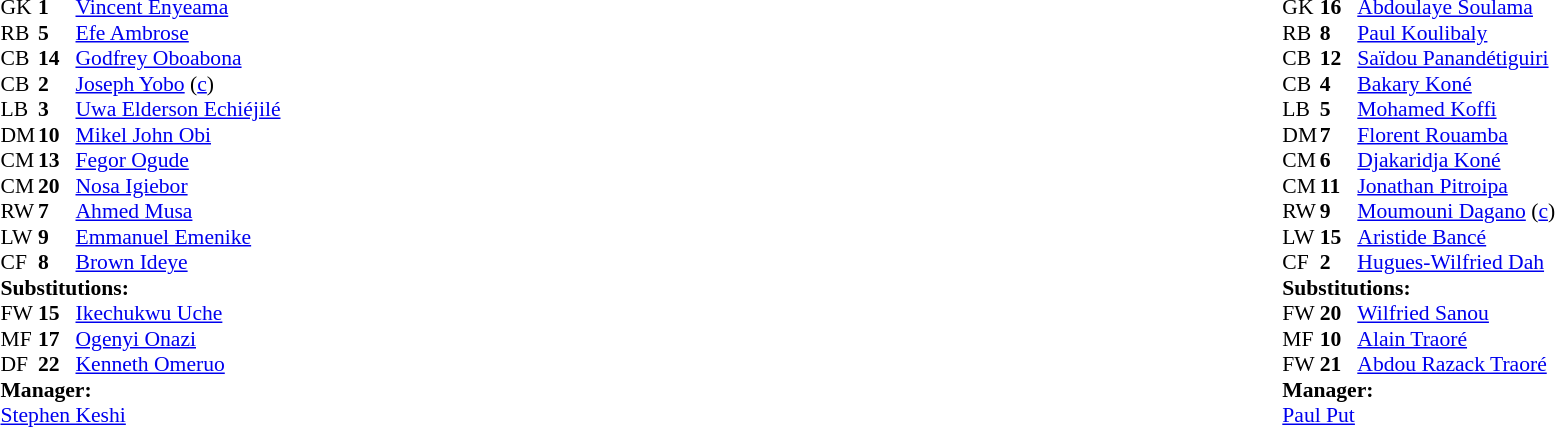<table width="100%">
<tr>
<td valign="top" width="50%"><br><table style="font-size: 90%" cellspacing="0" cellpadding="0">
<tr>
<th width="25"></th>
<th width="25"></th>
</tr>
<tr>
<td>GK</td>
<td><strong>1</strong></td>
<td><a href='#'>Vincent Enyeama</a></td>
</tr>
<tr>
<td>RB</td>
<td><strong>5</strong></td>
<td><a href='#'>Efe Ambrose</a></td>
<td></td>
</tr>
<tr>
<td>CB</td>
<td><strong>14</strong></td>
<td><a href='#'>Godfrey Oboabona</a></td>
</tr>
<tr>
<td>CB</td>
<td><strong>2</strong></td>
<td><a href='#'>Joseph Yobo</a> (<a href='#'>c</a>)</td>
</tr>
<tr>
<td>LB</td>
<td><strong>3</strong></td>
<td><a href='#'>Uwa Elderson Echiéjilé</a></td>
</tr>
<tr>
<td>DM</td>
<td><strong>10</strong></td>
<td><a href='#'>Mikel John Obi</a></td>
</tr>
<tr>
<td>CM</td>
<td><strong>13</strong></td>
<td><a href='#'>Fegor Ogude</a></td>
<td></td>
<td></td>
</tr>
<tr>
<td>CM</td>
<td><strong>20</strong></td>
<td><a href='#'>Nosa Igiebor</a></td>
<td></td>
</tr>
<tr>
<td>RW</td>
<td><strong>7</strong></td>
<td><a href='#'>Ahmed Musa</a></td>
</tr>
<tr>
<td>LW</td>
<td><strong>9</strong></td>
<td><a href='#'>Emmanuel Emenike</a></td>
<td></td>
<td></td>
</tr>
<tr>
<td>CF</td>
<td><strong>8</strong></td>
<td><a href='#'>Brown Ideye</a></td>
<td></td>
<td></td>
</tr>
<tr>
<td colspan=3><strong>Substitutions:</strong></td>
</tr>
<tr>
<td>FW</td>
<td><strong>15</strong></td>
<td><a href='#'>Ikechukwu Uche</a></td>
<td></td>
<td></td>
</tr>
<tr>
<td>MF</td>
<td><strong>17</strong></td>
<td><a href='#'>Ogenyi Onazi</a></td>
<td></td>
<td></td>
</tr>
<tr>
<td>DF</td>
<td><strong>22</strong></td>
<td><a href='#'>Kenneth Omeruo</a></td>
<td></td>
<td></td>
</tr>
<tr>
<td colspan=3><strong>Manager:</strong></td>
</tr>
<tr>
<td colspan=3><a href='#'>Stephen Keshi</a></td>
</tr>
</table>
</td>
<td valign="top"></td>
<td valign="top" width="50%"><br><table style="font-size: 90%" cellspacing="0" cellpadding="0" align="center">
<tr>
<th width=25></th>
<th width=25></th>
</tr>
<tr>
<td>GK</td>
<td><strong>16</strong></td>
<td><a href='#'>Abdoulaye Soulama</a></td>
</tr>
<tr>
<td>RB</td>
<td><strong>8</strong></td>
<td><a href='#'>Paul Koulibaly</a></td>
</tr>
<tr>
<td>CB</td>
<td><strong>12</strong></td>
<td><a href='#'>Saïdou Panandétiguiri</a></td>
</tr>
<tr>
<td>CB</td>
<td><strong>4</strong></td>
<td><a href='#'>Bakary Koné</a></td>
</tr>
<tr>
<td>LB</td>
<td><strong>5</strong></td>
<td><a href='#'>Mohamed Koffi</a></td>
</tr>
<tr>
<td>DM</td>
<td><strong>7</strong></td>
<td><a href='#'>Florent Rouamba</a></td>
<td></td>
<td></td>
</tr>
<tr>
<td>CM</td>
<td><strong>6</strong></td>
<td><a href='#'>Djakaridja Koné</a></td>
</tr>
<tr>
<td>CM</td>
<td><strong>11</strong></td>
<td><a href='#'>Jonathan Pitroipa</a></td>
</tr>
<tr>
<td>RW</td>
<td><strong>9</strong></td>
<td><a href='#'>Moumouni Dagano</a> (<a href='#'>c</a>)</td>
</tr>
<tr>
<td>LW</td>
<td><strong>15</strong></td>
<td><a href='#'>Aristide Bancé</a></td>
<td></td>
<td></td>
</tr>
<tr>
<td>CF</td>
<td><strong>2</strong></td>
<td><a href='#'>Hugues-Wilfried Dah</a></td>
<td></td>
<td></td>
</tr>
<tr>
<td colspan=3><strong>Substitutions:</strong></td>
</tr>
<tr>
<td>FW</td>
<td><strong>20</strong></td>
<td><a href='#'>Wilfried Sanou</a></td>
<td></td>
<td></td>
</tr>
<tr>
<td>MF</td>
<td><strong>10</strong></td>
<td><a href='#'>Alain Traoré</a></td>
<td></td>
<td></td>
</tr>
<tr>
<td>FW</td>
<td><strong>21</strong></td>
<td><a href='#'>Abdou Razack Traoré</a></td>
<td></td>
<td></td>
</tr>
<tr>
<td colspan=3><strong>Manager:</strong></td>
</tr>
<tr>
<td colspan=3> <a href='#'>Paul Put</a></td>
</tr>
</table>
</td>
</tr>
</table>
